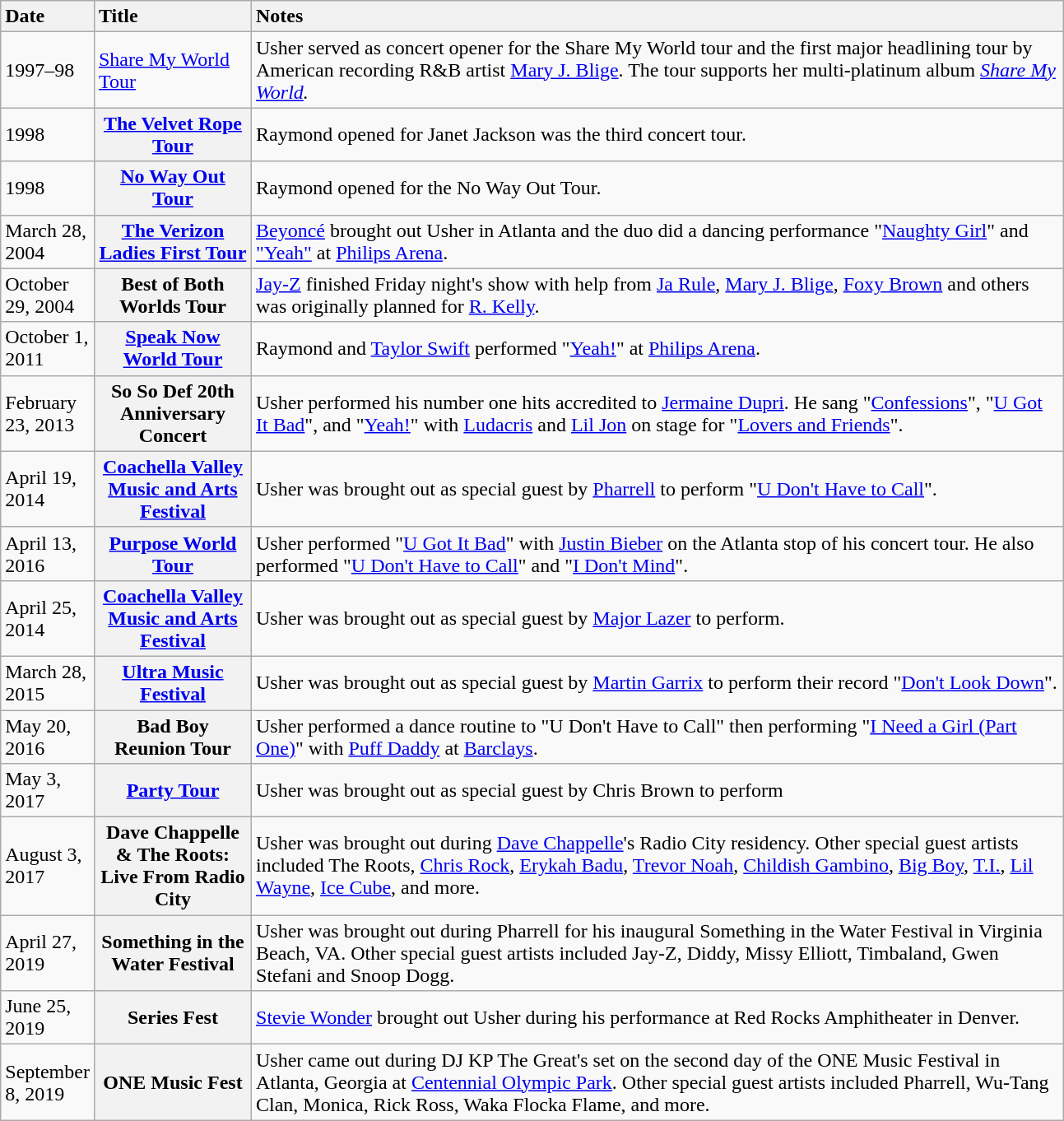<table class="wikitable sortable plainrowheaders">
<tr>
<th style="vertical-align:top; text-align:left; width:40px;">Date</th>
<th style="vertical-align:top; text-align:left; width:120px;">Title</th>
<th style="vertical-align:top; text-align:left; width:650px;">Notes</th>
</tr>
<tr>
<td>1997–98</td>
<td><a href='#'>Share My World Tour</a></td>
<td>Usher served as concert opener for the Share My World tour and the first major headlining tour by American recording R&B artist <a href='#'>Mary J. Blige</a>. The tour supports her multi-platinum album <em><a href='#'>Share My World</a>.</em></td>
</tr>
<tr>
<td>1998</td>
<th scope="row"><a href='#'>The Velvet Rope Tour</a></th>
<td>Raymond opened for Janet Jackson was the third concert tour.</td>
</tr>
<tr>
<td>1998</td>
<th scope="row"><a href='#'>No Way Out Tour</a></th>
<td>Raymond opened for the No Way Out Tour.</td>
</tr>
<tr>
<td>March 28, 2004</td>
<th scope="row"><a href='#'>The Verizon Ladies First Tour</a></th>
<td><a href='#'>Beyoncé</a> brought out Usher in Atlanta and the duo did a dancing performance "<a href='#'>Naughty Girl</a>" and <a href='#'>"Yeah"</a> at <a href='#'>Philips Arena</a>.</td>
</tr>
<tr>
<td>October 29, 2004</td>
<th scope="row">Best of Both Worlds Tour</th>
<td><a href='#'>Jay-Z</a> finished Friday night's show with help from <a href='#'>Ja Rule</a>, <a href='#'>Mary J. Blige</a>, <a href='#'>Foxy Brown</a> and others was originally planned for <a href='#'>R. Kelly</a>.</td>
</tr>
<tr>
<td>October 1, 2011</td>
<th scope="row"><a href='#'>Speak Now World Tour</a></th>
<td>Raymond and <a href='#'>Taylor Swift</a> performed "<a href='#'>Yeah!</a>" at <a href='#'>Philips Arena</a>.</td>
</tr>
<tr>
<td>February 23, 2013</td>
<th scope="row">So So Def 20th Anniversary Concert</th>
<td>Usher performed his number one hits accredited to <a href='#'>Jermaine Dupri</a>. He sang "<a href='#'>Confessions</a>", "<a href='#'>U Got It Bad</a>", and "<a href='#'>Yeah!</a>" with <a href='#'>Ludacris</a> and <a href='#'>Lil Jon</a> on stage for "<a href='#'>Lovers and Friends</a>".</td>
</tr>
<tr>
<td>April 19, 2014</td>
<th scope="row"><a href='#'>Coachella Valley Music and Arts Festival</a></th>
<td>Usher was brought out as special guest by <a href='#'>Pharrell</a> to perform "<a href='#'>U Don't Have to Call</a>".</td>
</tr>
<tr>
<td>April 13, 2016</td>
<th scope="row"><a href='#'>Purpose World Tour</a></th>
<td>Usher performed "<a href='#'>U Got It Bad</a>" with <a href='#'>Justin Bieber</a> on the Atlanta stop of his concert tour. He also performed "<a href='#'>U Don't Have to Call</a>" and "<a href='#'>I Don't Mind</a>".</td>
</tr>
<tr>
<td>April 25, 2014</td>
<th scope="row"><a href='#'>Coachella Valley Music and Arts Festival</a></th>
<td>Usher was brought out as special guest by <a href='#'>Major Lazer</a> to perform.</td>
</tr>
<tr>
<td>March 28, 2015</td>
<th scope="row"><a href='#'>Ultra Music Festival</a></th>
<td>Usher was brought out as special guest by <a href='#'>Martin Garrix</a> to perform their record "<a href='#'>Don't Look Down</a>".</td>
</tr>
<tr>
<td>May 20, 2016</td>
<th scope="row">Bad Boy Reunion Tour</th>
<td>Usher performed a dance routine to "U Don't Have to Call" then performing "<a href='#'>I Need a Girl (Part One)</a>" with <a href='#'>Puff Daddy</a> at <a href='#'>Barclays</a>.</td>
</tr>
<tr>
<td>May 3, 2017</td>
<th scope="row"><a href='#'>Party Tour</a></th>
<td>Usher was brought out as special guest by Chris Brown to perform</td>
</tr>
<tr>
<td>August 3, 2017</td>
<th scope="row">Dave Chappelle & The Roots: Live From Radio City</th>
<td>Usher was brought out during <a href='#'>Dave Chappelle</a>'s Radio City residency. Other special guest artists included The Roots, <a href='#'>Chris Rock</a>, <a href='#'>Erykah Badu</a>, <a href='#'>Trevor Noah</a>, <a href='#'>Childish Gambino</a>, <a href='#'>Big Boy</a>, <a href='#'>T.I.</a>, <a href='#'>Lil Wayne</a>, <a href='#'>Ice Cube</a>, and more.</td>
</tr>
<tr>
<td>April 27, 2019</td>
<th scope="row">Something in the Water Festival</th>
<td>Usher was brought out during Pharrell for his inaugural Something in the Water Festival in Virginia Beach, VA. Other special guest artists included Jay-Z, Diddy, Missy Elliott, Timbaland, Gwen Stefani and Snoop Dogg.</td>
</tr>
<tr>
<td>June 25, 2019</td>
<th scope="row">Series Fest</th>
<td><a href='#'>Stevie Wonder</a> brought out Usher during his performance at Red Rocks Amphitheater in Denver.</td>
</tr>
<tr>
<td>September 8, 2019</td>
<th scope="row">ONE Music Fest</th>
<td>Usher came out during DJ KP The Great's set on the second day of the ONE Music Festival in Atlanta, Georgia at <a href='#'>Centennial Olympic Park</a>. Other special guest artists included Pharrell, Wu-Tang Clan, Monica, Rick Ross, Waka Flocka Flame, and more.</td>
</tr>
</table>
